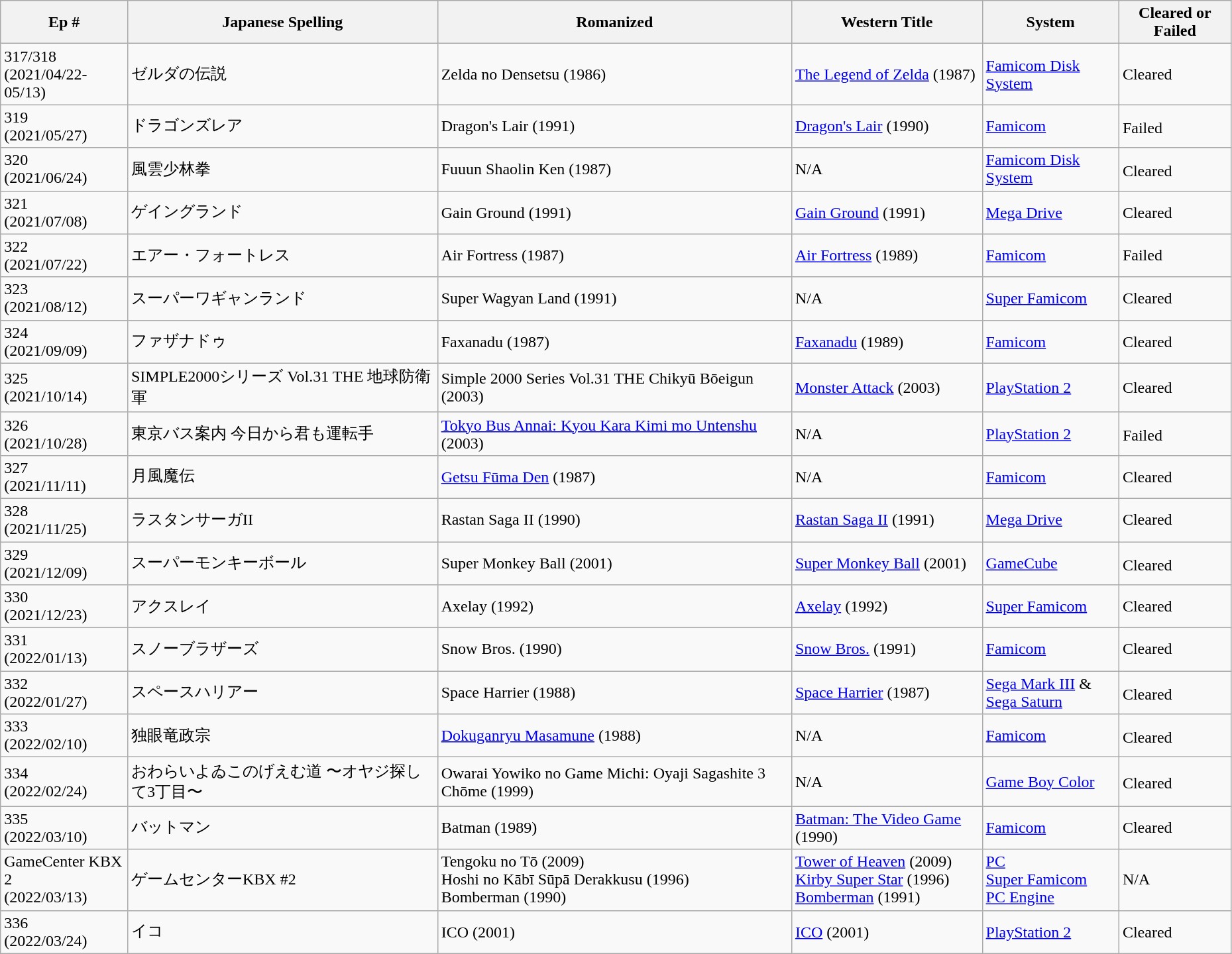<table class="wikitable" style="width:98%;">
<tr>
<th>Ep #</th>
<th>Japanese Spelling</th>
<th>Romanized</th>
<th>Western Title</th>
<th>System</th>
<th>Cleared or Failed</th>
</tr>
<tr>
<td>317/318<br>(2021/04/22-05/13)</td>
<td>ゼルダの伝説</td>
<td>Zelda no Densetsu (1986)</td>
<td><a href='#'>The Legend of Zelda</a> (1987)</td>
<td><a href='#'>Famicom Disk System</a></td>
<td>Cleared</td>
</tr>
<tr>
<td>319<br>(2021/05/27)</td>
<td>ドラゴンズレア</td>
<td>Dragon's Lair (1991)</td>
<td><a href='#'>Dragon's Lair</a> (1990)</td>
<td><a href='#'>Famicom</a></td>
<td>Failed<sup></sup></td>
</tr>
<tr>
<td>320<br>(2021/06/24)</td>
<td>風雲少林拳</td>
<td>Fuuun Shaolin Ken (1987)</td>
<td>N/A</td>
<td><a href='#'>Famicom Disk System</a></td>
<td>Cleared<sup></sup></td>
</tr>
<tr>
<td>321<br>(2021/07/08)</td>
<td>ゲイングランド</td>
<td>Gain Ground (1991)</td>
<td><a href='#'>Gain Ground</a> (1991)</td>
<td><a href='#'>Mega Drive</a></td>
<td>Cleared</td>
</tr>
<tr>
<td>322<br>(2021/07/22)</td>
<td>エアー・フォートレス</td>
<td>Air Fortress (1987)</td>
<td><a href='#'>Air Fortress</a> (1989)</td>
<td><a href='#'>Famicom</a></td>
<td>Failed</td>
</tr>
<tr>
<td>323<br>(2021/08/12)</td>
<td>スーパーワギャンランド</td>
<td>Super Wagyan Land (1991)</td>
<td>N/A</td>
<td><a href='#'>Super Famicom</a></td>
<td>Cleared</td>
</tr>
<tr>
<td>324<br>(2021/09/09)</td>
<td>ファザナドゥ</td>
<td>Faxanadu (1987)</td>
<td><a href='#'>Faxanadu</a> (1989)</td>
<td><a href='#'>Famicom</a></td>
<td>Cleared</td>
</tr>
<tr>
<td>325<br>(2021/10/14)</td>
<td>SIMPLE2000シリーズ Vol.31 THE 地球防衛軍</td>
<td>Simple 2000 Series Vol.31 THE Chikyū Bōeigun (2003)</td>
<td><a href='#'>Monster Attack</a> (2003)</td>
<td><a href='#'>PlayStation 2</a></td>
<td>Cleared</td>
</tr>
<tr>
<td>326<br>(2021/10/28)</td>
<td>東京バス案内 今日から君も運転手</td>
<td><a href='#'>Tokyo Bus Annai: Kyou Kara Kimi mo Untenshu</a> (2003)</td>
<td>N/A</td>
<td><a href='#'>PlayStation 2</a></td>
<td>Failed<sup></sup></td>
</tr>
<tr>
<td>327<br>(2021/11/11)</td>
<td>月風魔伝</td>
<td><a href='#'>Getsu Fūma Den</a> (1987)</td>
<td>N/A</td>
<td><a href='#'>Famicom</a></td>
<td>Cleared</td>
</tr>
<tr>
<td>328<br>(2021/11/25)</td>
<td>ラスタンサーガII</td>
<td>Rastan Saga II (1990)</td>
<td><a href='#'>Rastan Saga II</a> (1991)</td>
<td><a href='#'>Mega Drive</a></td>
<td>Cleared</td>
</tr>
<tr>
<td>329<br>(2021/12/09)</td>
<td>スーパーモンキーボール</td>
<td>Super Monkey Ball (2001)</td>
<td><a href='#'>Super Monkey Ball</a> (2001)</td>
<td><a href='#'>GameCube</a></td>
<td>Cleared<sup></sup></td>
</tr>
<tr>
<td>330<br>(2021/12/23)</td>
<td>アクスレイ</td>
<td>Axelay (1992)</td>
<td><a href='#'>Axelay</a> (1992)</td>
<td><a href='#'>Super Famicom</a></td>
<td>Cleared</td>
</tr>
<tr>
<td>331<br>(2022/01/13)</td>
<td>スノーブラザーズ</td>
<td>Snow Bros. (1990)</td>
<td><a href='#'>Snow Bros.</a> (1991)</td>
<td><a href='#'>Famicom</a></td>
<td>Cleared</td>
</tr>
<tr>
<td>332<br>(2022/01/27)</td>
<td>スペースハリアー</td>
<td>Space Harrier (1988)</td>
<td><a href='#'>Space Harrier</a> (1987)</td>
<td><a href='#'>Sega Mark III</a> & <br><a href='#'>Sega Saturn</a></td>
<td>Cleared<sup></sup></td>
</tr>
<tr>
<td>333<br>(2022/02/10)</td>
<td>独眼竜政宗</td>
<td><a href='#'>Dokuganryu Masamune</a> (1988)</td>
<td>N/A</td>
<td><a href='#'>Famicom</a></td>
<td>Cleared<sup></sup></td>
</tr>
<tr>
<td>334<br>(2022/02/24)</td>
<td>おわらいよゐこのげえむ道 〜オヤジ探して3丁目〜</td>
<td>Owarai Yowiko no Game Michi: Oyaji Sagashite 3 Chōme (1999)</td>
<td>N/A</td>
<td><a href='#'>Game Boy Color</a></td>
<td>Cleared<sup></sup></td>
</tr>
<tr>
<td>335<br>(2022/03/10)</td>
<td>バットマン</td>
<td>Batman (1989)</td>
<td><a href='#'>Batman: The Video Game</a> (1990)</td>
<td><a href='#'>Famicom</a></td>
<td>Cleared</td>
</tr>
<tr>
<td>GameCenter KBX 2<br>(2022/03/13)</td>
<td>ゲームセンターKBX #2</td>
<td>Tengoku no Tō (2009)<br>Hoshi no Kābī Sūpā Derakkusu (1996)<br>Bomberman (1990)</td>
<td><a href='#'>Tower of Heaven</a> (2009)<br><a href='#'>Kirby Super Star</a> (1996)<br><a href='#'>Bomberman</a> (1991)</td>
<td><a href='#'>PC</a><br><a href='#'>Super Famicom</a><br><a href='#'>PC Engine</a></td>
<td>N/A</td>
</tr>
<tr>
<td>336<br>(2022/03/24)</td>
<td>イコ</td>
<td>ICO (2001)</td>
<td><a href='#'>ICO</a> (2001)</td>
<td><a href='#'>PlayStation 2</a></td>
<td>Cleared</td>
</tr>
</table>
